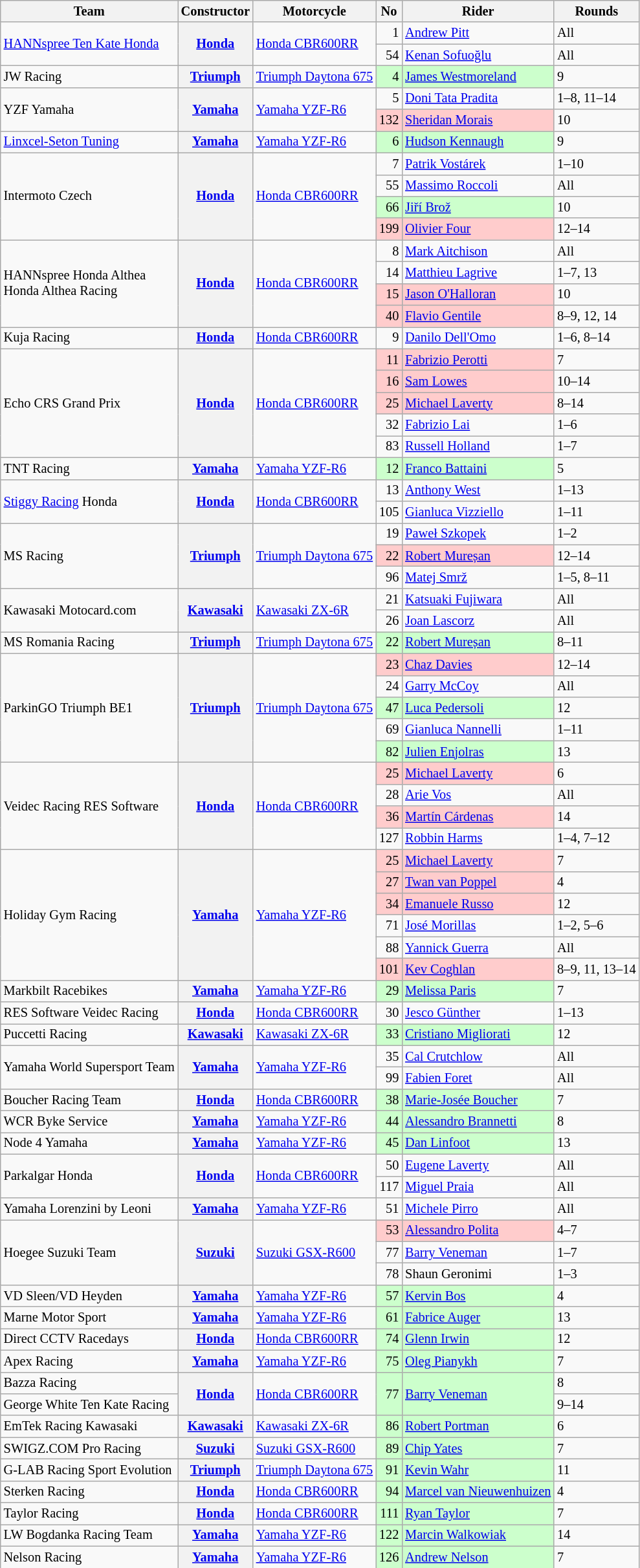<table class="wikitable" style="font-size: 85%">
<tr>
<th>Team</th>
<th>Constructor</th>
<th>Motorcycle</th>
<th>No</th>
<th>Rider</th>
<th>Rounds</th>
</tr>
<tr>
<td rowspan=2><a href='#'>HANNspree Ten Kate Honda</a></td>
<th rowspan=2><a href='#'>Honda</a></th>
<td rowspan=2><a href='#'>Honda CBR600RR</a></td>
<td align="right">1</td>
<td> <a href='#'>Andrew Pitt</a></td>
<td>All</td>
</tr>
<tr>
<td align="right">54</td>
<td> <a href='#'>Kenan Sofuoğlu</a></td>
<td>All</td>
</tr>
<tr>
<td>JW Racing</td>
<th><a href='#'>Triumph</a></th>
<td><a href='#'>Triumph Daytona 675</a></td>
<td style="background:#ccffcc;" align="right">4</td>
<td style="background:#ccffcc;"> <a href='#'>James Westmoreland</a></td>
<td>9</td>
</tr>
<tr>
<td rowspan=2>YZF Yamaha</td>
<th rowspan=2><a href='#'>Yamaha</a></th>
<td rowspan=2><a href='#'>Yamaha YZF-R6</a></td>
<td align="right">5</td>
<td> <a href='#'>Doni Tata Pradita</a></td>
<td>1–8, 11–14</td>
</tr>
<tr>
<td style="background:#ffcccc;" align="right">132</td>
<td style="background:#ffcccc;"> <a href='#'>Sheridan Morais</a></td>
<td>10</td>
</tr>
<tr>
<td><a href='#'>Linxcel-Seton Tuning</a></td>
<th><a href='#'>Yamaha</a></th>
<td><a href='#'>Yamaha YZF-R6</a></td>
<td style="background:#ccffcc;" align="right">6</td>
<td style="background:#ccffcc;"> <a href='#'>Hudson Kennaugh</a></td>
<td>9</td>
</tr>
<tr>
<td rowspan=4>Intermoto Czech</td>
<th rowspan=4><a href='#'>Honda</a></th>
<td rowspan=4><a href='#'>Honda CBR600RR</a></td>
<td align="right">7</td>
<td> <a href='#'>Patrik Vostárek</a></td>
<td>1–10</td>
</tr>
<tr>
<td align="right">55</td>
<td> <a href='#'>Massimo Roccoli</a></td>
<td>All</td>
</tr>
<tr>
<td style="background:#ccffcc;" align="right">66</td>
<td style="background:#ccffcc;"> <a href='#'>Jiří Brož</a></td>
<td>10</td>
</tr>
<tr>
<td style="background:#ffcccc;" align="right">199</td>
<td style="background:#ffcccc;"> <a href='#'>Olivier Four</a></td>
<td>12–14</td>
</tr>
<tr>
<td rowspan=4>HANNspree Honda Althea<br>Honda Althea Racing</td>
<th rowspan=4><a href='#'>Honda</a></th>
<td rowspan=4><a href='#'>Honda CBR600RR</a></td>
<td align="right">8</td>
<td> <a href='#'>Mark Aitchison</a></td>
<td>All</td>
</tr>
<tr>
<td align="right">14</td>
<td> <a href='#'>Matthieu Lagrive</a></td>
<td>1–7, 13</td>
</tr>
<tr>
<td style="background:#ffcccc;" align=right>15</td>
<td style="background:#ffcccc;"> <a href='#'>Jason O'Halloran</a></td>
<td>10</td>
</tr>
<tr>
<td style="background:#ffcccc;" align=right>40</td>
<td style="background:#ffcccc;"> <a href='#'>Flavio Gentile</a></td>
<td>8–9, 12, 14</td>
</tr>
<tr>
<td>Kuja Racing</td>
<th><a href='#'>Honda</a></th>
<td><a href='#'>Honda CBR600RR</a></td>
<td align="right">9</td>
<td> <a href='#'>Danilo Dell'Omo</a></td>
<td>1–6, 8–14</td>
</tr>
<tr>
<td rowspan=5>Echo CRS Grand Prix</td>
<th rowspan=5><a href='#'>Honda</a></th>
<td rowspan=5><a href='#'>Honda CBR600RR</a></td>
<td style="background:#ffcccc;" align="right">11</td>
<td style="background:#ffcccc;"> <a href='#'>Fabrizio Perotti</a></td>
<td>7</td>
</tr>
<tr>
<td style="background:#ffcccc;" align="right">16</td>
<td style="background:#ffcccc;"> <a href='#'>Sam Lowes</a></td>
<td>10–14</td>
</tr>
<tr>
<td style="background:#ffcccc;" align="right">25</td>
<td style="background:#ffcccc;"> <a href='#'>Michael Laverty</a></td>
<td>8–14</td>
</tr>
<tr>
<td align="right">32</td>
<td> <a href='#'>Fabrizio Lai</a></td>
<td>1–6</td>
</tr>
<tr>
<td align="right">83</td>
<td> <a href='#'>Russell Holland</a></td>
<td>1–7</td>
</tr>
<tr>
<td>TNT Racing</td>
<th><a href='#'>Yamaha</a></th>
<td><a href='#'>Yamaha YZF-R6</a></td>
<td style="background:#ccffcc;" align=right>12</td>
<td style="background:#ccffcc;"> <a href='#'>Franco Battaini</a></td>
<td>5</td>
</tr>
<tr>
<td rowspan=2><a href='#'>Stiggy Racing</a> Honda</td>
<th rowspan=2><a href='#'>Honda</a></th>
<td rowspan=2><a href='#'>Honda CBR600RR</a></td>
<td align="right">13</td>
<td> <a href='#'>Anthony West</a></td>
<td>1–13</td>
</tr>
<tr>
<td align="right">105</td>
<td> <a href='#'>Gianluca Vizziello</a></td>
<td>1–11</td>
</tr>
<tr>
<td rowspan=3>MS Racing</td>
<th rowspan=3><a href='#'>Triumph</a></th>
<td rowspan=3><a href='#'>Triumph Daytona 675</a></td>
<td align="right">19</td>
<td> <a href='#'>Paweł Szkopek</a></td>
<td>1–2</td>
</tr>
<tr>
<td style="background:#ffcccc;" align="right">22</td>
<td style="background:#ffcccc;"> <a href='#'>Robert Mureșan</a></td>
<td>12–14</td>
</tr>
<tr>
<td align="right">96</td>
<td> <a href='#'>Matej Smrž</a></td>
<td>1–5, 8–11</td>
</tr>
<tr>
<td rowspan=2>Kawasaki Motocard.com</td>
<th rowspan=2><a href='#'>Kawasaki</a></th>
<td rowspan=2><a href='#'>Kawasaki ZX-6R</a></td>
<td align="right">21</td>
<td> <a href='#'>Katsuaki Fujiwara</a></td>
<td>All</td>
</tr>
<tr>
<td align="right">26</td>
<td> <a href='#'>Joan Lascorz</a></td>
<td>All</td>
</tr>
<tr>
<td>MS Romania Racing</td>
<th><a href='#'>Triumph</a></th>
<td><a href='#'>Triumph Daytona 675</a></td>
<td style="background:#ccffcc;" align="right">22</td>
<td style="background:#ccffcc;"> <a href='#'>Robert Mureșan</a></td>
<td>8–11</td>
</tr>
<tr>
<td rowspan=5>ParkinGO Triumph BE1</td>
<th rowspan=5><a href='#'>Triumph</a></th>
<td rowspan=5><a href='#'>Triumph Daytona 675</a></td>
<td style="background:#ffcccc;" align=right>23</td>
<td style="background:#ffcccc;"> <a href='#'>Chaz Davies</a></td>
<td>12–14</td>
</tr>
<tr>
<td align="right">24</td>
<td> <a href='#'>Garry McCoy</a></td>
<td>All</td>
</tr>
<tr>
<td style="background:#ccffcc;" align=right>47</td>
<td style="background:#ccffcc;"> <a href='#'>Luca Pedersoli</a></td>
<td>12</td>
</tr>
<tr>
<td align="right">69</td>
<td> <a href='#'>Gianluca Nannelli</a></td>
<td>1–11</td>
</tr>
<tr>
<td style="background:#ccffcc;" align=right>82</td>
<td style="background:#ccffcc;"> <a href='#'>Julien Enjolras</a></td>
<td>13</td>
</tr>
<tr>
<td rowspan=4>Veidec Racing RES Software</td>
<th rowspan=4><a href='#'>Honda</a></th>
<td rowspan=4><a href='#'>Honda CBR600RR</a></td>
<td style="background:#ffcccc;" align="right">25</td>
<td style="background:#ffcccc;"> <a href='#'>Michael Laverty</a></td>
<td>6</td>
</tr>
<tr>
<td align="right">28</td>
<td> <a href='#'>Arie Vos</a></td>
<td>All</td>
</tr>
<tr>
<td style="background:#ffcccc;" align="right">36</td>
<td style="background:#ffcccc;"> <a href='#'>Martín Cárdenas</a></td>
<td>14</td>
</tr>
<tr>
<td align="right">127</td>
<td> <a href='#'>Robbin Harms</a></td>
<td>1–4, 7–12</td>
</tr>
<tr>
<td rowspan=6>Holiday Gym Racing</td>
<th rowspan=6><a href='#'>Yamaha</a></th>
<td rowspan=6><a href='#'>Yamaha YZF-R6</a></td>
<td style="background:#ffcccc;" align="right">25</td>
<td style="background:#ffcccc;"> <a href='#'>Michael Laverty</a></td>
<td>7</td>
</tr>
<tr>
<td style="background:#ffcccc;" align="right">27</td>
<td style="background:#ffcccc;"> <a href='#'>Twan van Poppel</a></td>
<td>4</td>
</tr>
<tr>
<td style="background:#ffcccc;" align="right">34</td>
<td style="background:#ffcccc;"> <a href='#'>Emanuele Russo</a></td>
<td>12</td>
</tr>
<tr>
<td align="right">71</td>
<td> <a href='#'>José Morillas</a></td>
<td>1–2, 5–6</td>
</tr>
<tr>
<td align="right">88</td>
<td> <a href='#'>Yannick Guerra</a></td>
<td>All</td>
</tr>
<tr>
<td style="background:#ffcccc;" align="right">101</td>
<td style="background:#ffcccc;"> <a href='#'>Kev Coghlan</a></td>
<td>8–9, 11, 13–14</td>
</tr>
<tr>
<td>Markbilt Racebikes</td>
<th><a href='#'>Yamaha</a></th>
<td><a href='#'>Yamaha YZF-R6</a></td>
<td style="background:#ccffcc;" align=right>29</td>
<td style="background:#ccffcc;"> <a href='#'>Melissa Paris</a></td>
<td>7</td>
</tr>
<tr>
<td>RES Software Veidec Racing</td>
<th><a href='#'>Honda</a></th>
<td><a href='#'>Honda CBR600RR</a></td>
<td align="right">30</td>
<td> <a href='#'>Jesco Günther</a></td>
<td>1–13</td>
</tr>
<tr>
<td>Puccetti Racing</td>
<th><a href='#'>Kawasaki</a></th>
<td><a href='#'>Kawasaki ZX-6R</a></td>
<td style="background:#ccffcc;" align="right">33</td>
<td style="background:#ccffcc;"> <a href='#'>Cristiano Migliorati</a></td>
<td>12</td>
</tr>
<tr>
<td rowspan=2>Yamaha World Supersport Team</td>
<th rowspan=2><a href='#'>Yamaha</a></th>
<td rowspan=2><a href='#'>Yamaha YZF-R6</a></td>
<td align="right">35</td>
<td> <a href='#'>Cal Crutchlow</a></td>
<td>All</td>
</tr>
<tr>
<td align="right">99</td>
<td> <a href='#'>Fabien Foret</a></td>
<td>All</td>
</tr>
<tr>
<td>Boucher Racing Team</td>
<th><a href='#'>Honda</a></th>
<td><a href='#'>Honda CBR600RR</a></td>
<td style="background:#ccffcc;" align=right>38</td>
<td style="background:#ccffcc;"> <a href='#'>Marie-Josée Boucher</a></td>
<td>7</td>
</tr>
<tr>
<td>WCR Byke Service</td>
<th><a href='#'>Yamaha</a></th>
<td><a href='#'>Yamaha YZF-R6</a></td>
<td style="background:#ccffcc;" align=right>44</td>
<td style="background:#ccffcc;"> <a href='#'>Alessandro Brannetti</a></td>
<td>8</td>
</tr>
<tr>
<td>Node 4 Yamaha</td>
<th><a href='#'>Yamaha</a></th>
<td><a href='#'>Yamaha YZF-R6</a></td>
<td style="background:#ccffcc;" align=right>45</td>
<td style="background:#ccffcc;"> <a href='#'>Dan Linfoot</a></td>
<td>13</td>
</tr>
<tr>
<td rowspan=2>Parkalgar Honda</td>
<th rowspan=2><a href='#'>Honda</a></th>
<td rowspan=2><a href='#'>Honda CBR600RR</a></td>
<td align="right">50</td>
<td> <a href='#'>Eugene Laverty</a></td>
<td>All</td>
</tr>
<tr>
<td align="right">117</td>
<td> <a href='#'>Miguel Praia</a></td>
<td>All</td>
</tr>
<tr>
<td>Yamaha Lorenzini by Leoni</td>
<th><a href='#'>Yamaha</a></th>
<td><a href='#'>Yamaha YZF-R6</a></td>
<td align="right">51</td>
<td> <a href='#'>Michele Pirro</a></td>
<td>All</td>
</tr>
<tr>
<td rowspan=3>Hoegee Suzuki Team</td>
<th rowspan=3><a href='#'>Suzuki</a></th>
<td rowspan=3><a href='#'>Suzuki GSX-R600</a></td>
<td style="background:#ffcccc;" align=right>53</td>
<td style="background:#ffcccc;"> <a href='#'>Alessandro Polita</a></td>
<td>4–7</td>
</tr>
<tr>
<td align="right">77</td>
<td> <a href='#'>Barry Veneman</a></td>
<td>1–7</td>
</tr>
<tr>
<td align="right">78</td>
<td> Shaun Geronimi</td>
<td>1–3</td>
</tr>
<tr>
<td>VD Sleen/VD Heyden</td>
<th><a href='#'>Yamaha</a></th>
<td><a href='#'>Yamaha YZF-R6</a></td>
<td style="background:#ccffcc;" align=right>57</td>
<td style="background:#ccffcc;"> <a href='#'>Kervin Bos</a></td>
<td>4</td>
</tr>
<tr>
<td>Marne Motor Sport</td>
<th><a href='#'>Yamaha</a></th>
<td><a href='#'>Yamaha YZF-R6</a></td>
<td style="background:#ccffcc;" align=right>61</td>
<td style="background:#ccffcc;"> <a href='#'>Fabrice Auger</a></td>
<td>13</td>
</tr>
<tr>
<td>Direct CCTV Racedays</td>
<th><a href='#'>Honda</a></th>
<td><a href='#'>Honda CBR600RR</a></td>
<td style="background:#ccffcc;" align=right>74</td>
<td style="background:#ccffcc;"> <a href='#'>Glenn Irwin</a></td>
<td>12</td>
</tr>
<tr>
<td>Apex Racing</td>
<th><a href='#'>Yamaha</a></th>
<td><a href='#'>Yamaha YZF-R6</a></td>
<td style="background:#ccffcc;" align=right>75</td>
<td style="background:#ccffcc;"> <a href='#'>Oleg Pianykh</a></td>
<td>7</td>
</tr>
<tr>
<td>Bazza Racing</td>
<th rowspan=2><a href='#'>Honda</a></th>
<td rowspan=2><a href='#'>Honda CBR600RR</a></td>
<td rowspan=2 style="background:#ccffcc;" align="right">77</td>
<td rowspan=2 style="background:#ccffcc;"> <a href='#'>Barry Veneman</a></td>
<td>8</td>
</tr>
<tr>
<td>George White Ten Kate Racing</td>
<td>9–14</td>
</tr>
<tr>
<td>EmTek Racing Kawasaki</td>
<th><a href='#'>Kawasaki</a></th>
<td><a href='#'>Kawasaki ZX-6R</a></td>
<td style="background:#ccffcc;" align="right">86</td>
<td style="background:#ccffcc;"> <a href='#'>Robert Portman</a></td>
<td>6</td>
</tr>
<tr>
<td>SWIGZ.COM Pro Racing</td>
<th><a href='#'>Suzuki</a></th>
<td><a href='#'>Suzuki GSX-R600</a></td>
<td style="background:#ccffcc;" align=right>89</td>
<td style="background:#ccffcc;"> <a href='#'>Chip Yates</a></td>
<td>7</td>
</tr>
<tr>
<td>G-LAB Racing Sport Evolution</td>
<th><a href='#'>Triumph</a></th>
<td><a href='#'>Triumph Daytona 675</a></td>
<td style="background:#ccffcc;" align="right">91</td>
<td style="background:#ccffcc;"> <a href='#'>Kevin Wahr</a></td>
<td>11</td>
</tr>
<tr>
<td>Sterken Racing</td>
<th><a href='#'>Honda</a></th>
<td><a href='#'>Honda CBR600RR</a></td>
<td style="background:#ccffcc;" align=right>94</td>
<td style="background:#ccffcc;"> <a href='#'>Marcel van Nieuwenhuizen</a></td>
<td>4</td>
</tr>
<tr>
<td>Taylor Racing</td>
<th><a href='#'>Honda</a></th>
<td><a href='#'>Honda CBR600RR</a></td>
<td style="background:#ccffcc;" align=right>111</td>
<td style="background:#ccffcc;"> <a href='#'>Ryan Taylor</a></td>
<td>7</td>
</tr>
<tr>
<td>LW Bogdanka Racing Team</td>
<th><a href='#'>Yamaha</a></th>
<td><a href='#'>Yamaha YZF-R6</a></td>
<td style="background:#ccffcc;" align=right>122</td>
<td style="background:#ccffcc;"> <a href='#'>Marcin Walkowiak</a></td>
<td>14</td>
</tr>
<tr>
<td>Nelson Racing</td>
<th><a href='#'>Yamaha</a></th>
<td><a href='#'>Yamaha YZF-R6</a></td>
<td style="background:#ccffcc;" align=right>126</td>
<td style="background:#ccffcc;"> <a href='#'>Andrew Nelson</a></td>
<td>7</td>
</tr>
</table>
